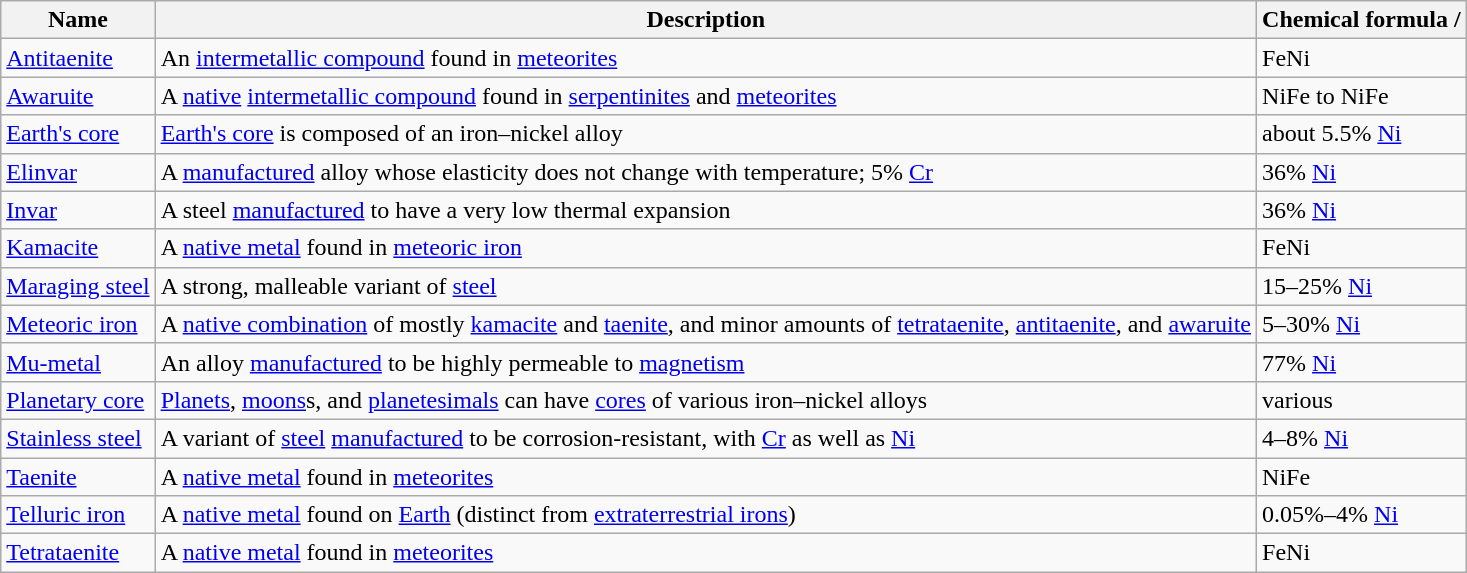<table class="wikitable" border="1">
<tr>
<th>Name</th>
<th>Description</th>
<th>Chemical formula / </th>
</tr>
<tr>
<td><a href='#'>Antitaenite</a></td>
<td>An <a href='#'>intermetallic compound</a> found in <a href='#'>meteorites</a></td>
<td>FeNi</td>
</tr>
<tr>
<td><a href='#'>Awaruite</a></td>
<td>A <a href='#'>native</a> <a href='#'>intermetallic compound</a> found in <a href='#'>serpentinites</a> and <a href='#'>meteorites</a></td>
<td>NiFe to NiFe</td>
</tr>
<tr>
<td><a href='#'>Earth's core</a></td>
<td><a href='#'>Earth's core</a> is composed of an iron–nickel alloy</td>
<td>about 5.5% <a href='#'>Ni</a></td>
</tr>
<tr>
<td><a href='#'>Elinvar</a></td>
<td>A <a href='#'>manufactured</a> alloy whose elasticity does not change with temperature; 5% <a href='#'>Cr</a></td>
<td>36% <a href='#'>Ni</a></td>
</tr>
<tr>
<td><a href='#'>Invar</a></td>
<td>A  steel <a href='#'>manufactured</a> to have a very low thermal expansion</td>
<td>36% <a href='#'>Ni</a></td>
</tr>
<tr>
<td><a href='#'>Kamacite</a></td>
<td>A <a href='#'>native metal</a> found in <a href='#'>meteoric iron</a></td>
<td>FeNi</td>
</tr>
<tr>
<td><a href='#'>Maraging steel</a></td>
<td>A strong, malleable variant of <a href='#'>steel</a></td>
<td>15–25% <a href='#'>Ni</a></td>
</tr>
<tr>
<td><a href='#'>Meteoric iron</a></td>
<td>A <a href='#'>native combination</a> of mostly <a href='#'>kamacite</a> and <a href='#'>taenite</a>, and minor amounts of <a href='#'>tetrataenite</a>, <a href='#'>antitaenite</a>, and <a href='#'>awaruite</a></td>
<td>5–30% <a href='#'>Ni</a></td>
</tr>
<tr>
<td><a href='#'>Mu-metal</a></td>
<td>An alloy <a href='#'>manufactured</a> to be highly permeable to <a href='#'>magnetism</a></td>
<td>77% <a href='#'>Ni</a></td>
</tr>
<tr>
<td><a href='#'>Planetary core</a></td>
<td><a href='#'>Planets</a>, <a href='#'>moons</a>s, and <a href='#'>planetesimals</a> can have <a href='#'>cores</a> of various iron–nickel alloys</td>
<td>various</td>
</tr>
<tr>
<td><a href='#'>Stainless steel</a></td>
<td>A variant of <a href='#'>steel</a> <a href='#'>manufactured</a> to be corrosion-resistant, with <a href='#'>Cr</a> as well as <a href='#'>Ni</a></td>
<td>4–8% <a href='#'>Ni</a></td>
</tr>
<tr>
<td><a href='#'>Taenite</a></td>
<td>A <a href='#'>native metal</a> found in <a href='#'>meteorites</a></td>
<td>NiFe</td>
</tr>
<tr>
<td><a href='#'>Telluric iron</a></td>
<td>A <a href='#'>native metal</a> found on <a href='#'>Earth</a> (distinct from <a href='#'>extraterrestrial irons</a>)</td>
<td>0.05%–4% <a href='#'>Ni</a></td>
</tr>
<tr>
<td><a href='#'>Tetrataenite</a></td>
<td>A <a href='#'>native metal</a> found in <a href='#'>meteorites</a></td>
<td>FeNi</td>
</tr>
</table>
